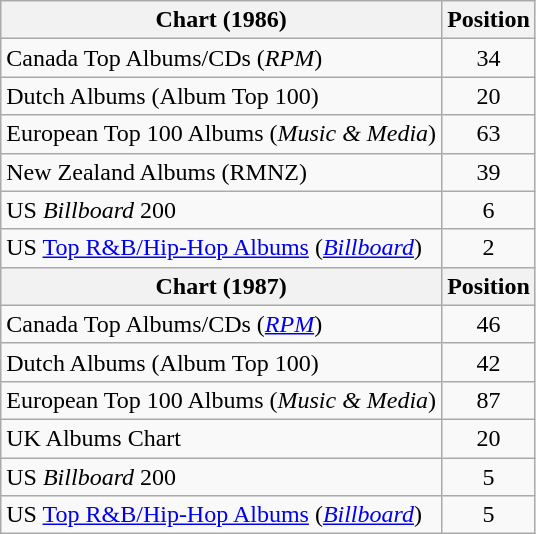<table class="wikitable">
<tr>
<th>Chart (1986)</th>
<th>Position</th>
</tr>
<tr>
<td>Canada Top Albums/CDs (<em>RPM</em>)</td>
<td align="center">34</td>
</tr>
<tr>
<td>Dutch Albums (Album Top 100)</td>
<td align="center">20</td>
</tr>
<tr>
<td>European Top 100 Albums (<em>Music & Media</em>)</td>
<td align="center">63</td>
</tr>
<tr>
<td>New Zealand Albums (RMNZ)</td>
<td align="center">39</td>
</tr>
<tr>
<td>US <em>Billboard</em> 200</td>
<td align="center">6</td>
</tr>
<tr>
<td>US <a href='#'>Top R&B/Hip-Hop Albums</a> (<em><a href='#'>Billboard</a></em>)</td>
<td align="center">2</td>
</tr>
<tr>
<th>Chart (1987)</th>
<th>Position</th>
</tr>
<tr>
<td>Canada Top Albums/CDs (<em><a href='#'>RPM</a></em>)</td>
<td align="center">46</td>
</tr>
<tr>
<td>Dutch Albums (Album Top 100)</td>
<td align="center">42</td>
</tr>
<tr>
<td>European Top 100 Albums (<em>Music & Media</em>)</td>
<td align="center">87</td>
</tr>
<tr>
<td>UK Albums Chart</td>
<td align="center">20</td>
</tr>
<tr>
<td>US <em>Billboard</em> 200</td>
<td align="center">5</td>
</tr>
<tr>
<td>US <a href='#'>Top R&B/Hip-Hop Albums</a> (<em><a href='#'>Billboard</a></em>)</td>
<td align="center">5</td>
</tr>
</table>
